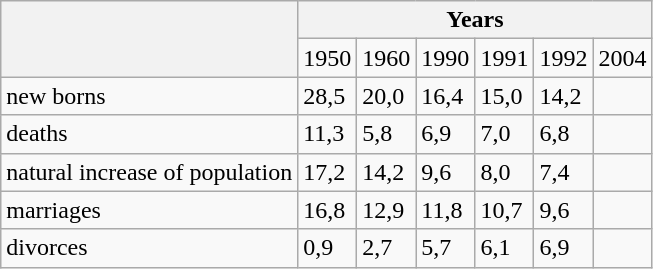<table class="wikitable" style="text-align:left" border="1" cellpadding="2">
<tr>
<th rowspan="2" align="center"></th>
<th align="center" colspan="6">Years</th>
</tr>
<tr>
<td>1950</td>
<td>1960</td>
<td>1990</td>
<td>1991</td>
<td>1992</td>
<td>2004</td>
</tr>
<tr>
<td>new borns</td>
<td>28,5</td>
<td>20,0</td>
<td>16,4</td>
<td>15,0</td>
<td>14,2</td>
<td></td>
</tr>
<tr>
<td>deaths</td>
<td>11,3</td>
<td>5,8</td>
<td>6,9</td>
<td>7,0</td>
<td>6,8</td>
<td></td>
</tr>
<tr>
<td>natural increase of population</td>
<td>17,2</td>
<td>14,2</td>
<td>9,6</td>
<td>8,0</td>
<td>7,4</td>
<td></td>
</tr>
<tr>
<td>marriages</td>
<td>16,8</td>
<td>12,9</td>
<td>11,8</td>
<td>10,7</td>
<td>9,6</td>
<td></td>
</tr>
<tr>
<td>divorces</td>
<td>0,9</td>
<td>2,7</td>
<td>5,7</td>
<td>6,1</td>
<td>6,9</td>
<td></td>
</tr>
</table>
